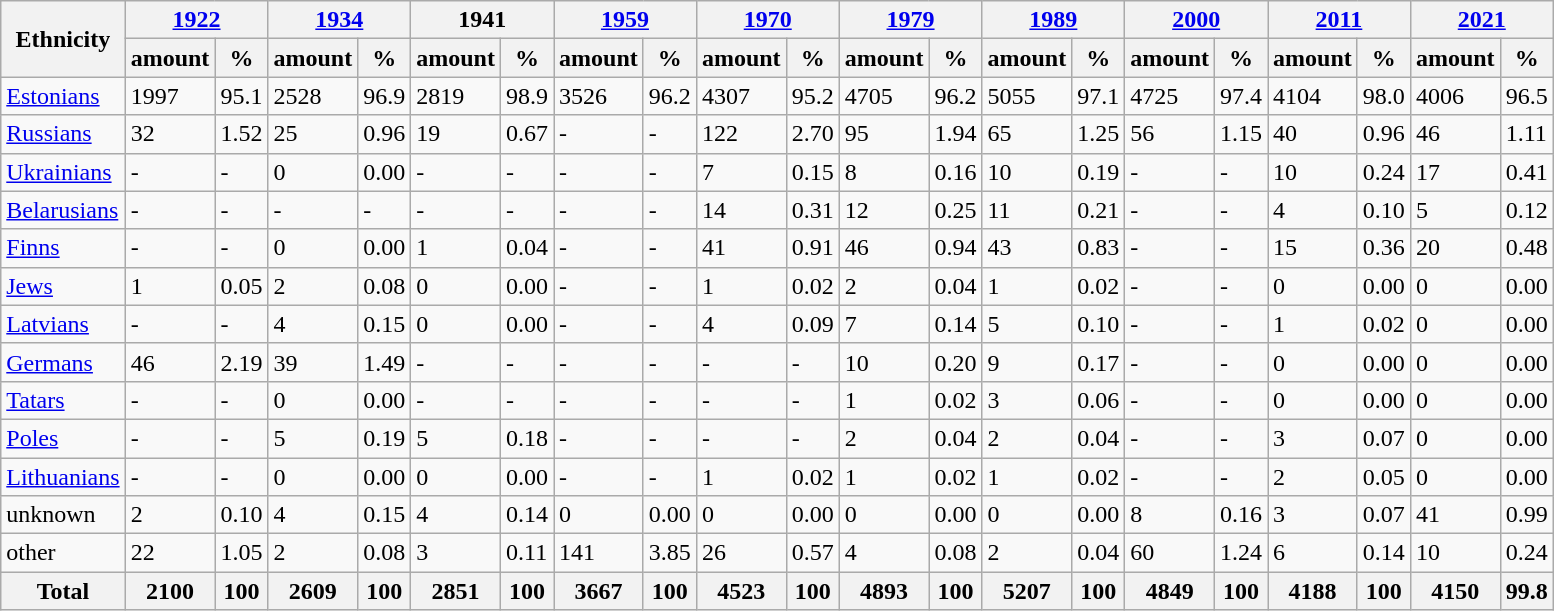<table class="wikitable sortable">
<tr>
<th rowspan="2">Ethnicity</th>
<th colspan="2"><a href='#'>1922</a></th>
<th colspan="2"><a href='#'>1934</a></th>
<th colspan="2">1941</th>
<th colspan="2"><a href='#'>1959</a></th>
<th colspan="2"><a href='#'>1970</a></th>
<th colspan="2"><a href='#'>1979</a></th>
<th colspan="2"><a href='#'>1989</a></th>
<th colspan="2"><a href='#'>2000</a></th>
<th colspan="2"><a href='#'>2011</a></th>
<th colspan="2"><a href='#'>2021</a></th>
</tr>
<tr>
<th>amount</th>
<th>%</th>
<th>amount</th>
<th>%</th>
<th>amount</th>
<th>%</th>
<th>amount</th>
<th>%</th>
<th>amount</th>
<th>%</th>
<th>amount</th>
<th>%</th>
<th>amount</th>
<th>%</th>
<th>amount</th>
<th>%</th>
<th>amount</th>
<th>%</th>
<th>amount</th>
<th>%</th>
</tr>
<tr>
<td><a href='#'>Estonians</a></td>
<td>1997</td>
<td>95.1</td>
<td>2528</td>
<td>96.9</td>
<td>2819</td>
<td>98.9</td>
<td>3526</td>
<td>96.2</td>
<td>4307</td>
<td>95.2</td>
<td>4705</td>
<td>96.2</td>
<td>5055</td>
<td>97.1</td>
<td>4725</td>
<td>97.4</td>
<td>4104</td>
<td>98.0</td>
<td>4006</td>
<td>96.5</td>
</tr>
<tr>
<td><a href='#'>Russians</a></td>
<td>32</td>
<td>1.52</td>
<td>25</td>
<td>0.96</td>
<td>19</td>
<td>0.67</td>
<td>-</td>
<td>-</td>
<td>122</td>
<td>2.70</td>
<td>95</td>
<td>1.94</td>
<td>65</td>
<td>1.25</td>
<td>56</td>
<td>1.15</td>
<td>40</td>
<td>0.96</td>
<td>46</td>
<td>1.11</td>
</tr>
<tr>
<td><a href='#'>Ukrainians</a></td>
<td>-</td>
<td>-</td>
<td>0</td>
<td>0.00</td>
<td>-</td>
<td>-</td>
<td>-</td>
<td>-</td>
<td>7</td>
<td>0.15</td>
<td>8</td>
<td>0.16</td>
<td>10</td>
<td>0.19</td>
<td>-</td>
<td>-</td>
<td>10</td>
<td>0.24</td>
<td>17</td>
<td>0.41</td>
</tr>
<tr>
<td><a href='#'>Belarusians</a></td>
<td>-</td>
<td>-</td>
<td>-</td>
<td>-</td>
<td>-</td>
<td>-</td>
<td>-</td>
<td>-</td>
<td>14</td>
<td>0.31</td>
<td>12</td>
<td>0.25</td>
<td>11</td>
<td>0.21</td>
<td>-</td>
<td>-</td>
<td>4</td>
<td>0.10</td>
<td>5</td>
<td>0.12</td>
</tr>
<tr>
<td><a href='#'>Finns</a></td>
<td>-</td>
<td>-</td>
<td>0</td>
<td>0.00</td>
<td>1</td>
<td>0.04</td>
<td>-</td>
<td>-</td>
<td>41</td>
<td>0.91</td>
<td>46</td>
<td>0.94</td>
<td>43</td>
<td>0.83</td>
<td>-</td>
<td>-</td>
<td>15</td>
<td>0.36</td>
<td>20</td>
<td>0.48</td>
</tr>
<tr>
<td><a href='#'>Jews</a></td>
<td>1</td>
<td>0.05</td>
<td>2</td>
<td>0.08</td>
<td>0</td>
<td>0.00</td>
<td>-</td>
<td>-</td>
<td>1</td>
<td>0.02</td>
<td>2</td>
<td>0.04</td>
<td>1</td>
<td>0.02</td>
<td>-</td>
<td>-</td>
<td>0</td>
<td>0.00</td>
<td>0</td>
<td>0.00</td>
</tr>
<tr>
<td><a href='#'>Latvians</a></td>
<td>-</td>
<td>-</td>
<td>4</td>
<td>0.15</td>
<td>0</td>
<td>0.00</td>
<td>-</td>
<td>-</td>
<td>4</td>
<td>0.09</td>
<td>7</td>
<td>0.14</td>
<td>5</td>
<td>0.10</td>
<td>-</td>
<td>-</td>
<td>1</td>
<td>0.02</td>
<td>0</td>
<td>0.00</td>
</tr>
<tr>
<td><a href='#'>Germans</a></td>
<td>46</td>
<td>2.19</td>
<td>39</td>
<td>1.49</td>
<td>-</td>
<td>-</td>
<td>-</td>
<td>-</td>
<td>-</td>
<td>-</td>
<td>10</td>
<td>0.20</td>
<td>9</td>
<td>0.17</td>
<td>-</td>
<td>-</td>
<td>0</td>
<td>0.00</td>
<td>0</td>
<td>0.00</td>
</tr>
<tr>
<td><a href='#'>Tatars</a></td>
<td>-</td>
<td>-</td>
<td>0</td>
<td>0.00</td>
<td>-</td>
<td>-</td>
<td>-</td>
<td>-</td>
<td>-</td>
<td>-</td>
<td>1</td>
<td>0.02</td>
<td>3</td>
<td>0.06</td>
<td>-</td>
<td>-</td>
<td>0</td>
<td>0.00</td>
<td>0</td>
<td>0.00</td>
</tr>
<tr>
<td><a href='#'>Poles</a></td>
<td>-</td>
<td>-</td>
<td>5</td>
<td>0.19</td>
<td>5</td>
<td>0.18</td>
<td>-</td>
<td>-</td>
<td>-</td>
<td>-</td>
<td>2</td>
<td>0.04</td>
<td>2</td>
<td>0.04</td>
<td>-</td>
<td>-</td>
<td>3</td>
<td>0.07</td>
<td>0</td>
<td>0.00</td>
</tr>
<tr>
<td><a href='#'>Lithuanians</a></td>
<td>-</td>
<td>-</td>
<td>0</td>
<td>0.00</td>
<td>0</td>
<td>0.00</td>
<td>-</td>
<td>-</td>
<td>1</td>
<td>0.02</td>
<td>1</td>
<td>0.02</td>
<td>1</td>
<td>0.02</td>
<td>-</td>
<td>-</td>
<td>2</td>
<td>0.05</td>
<td>0</td>
<td>0.00</td>
</tr>
<tr>
<td>unknown</td>
<td>2</td>
<td>0.10</td>
<td>4</td>
<td>0.15</td>
<td>4</td>
<td>0.14</td>
<td>0</td>
<td>0.00</td>
<td>0</td>
<td>0.00</td>
<td>0</td>
<td>0.00</td>
<td>0</td>
<td>0.00</td>
<td>8</td>
<td>0.16</td>
<td>3</td>
<td>0.07</td>
<td>41</td>
<td>0.99</td>
</tr>
<tr>
<td>other</td>
<td>22</td>
<td>1.05</td>
<td>2</td>
<td>0.08</td>
<td>3</td>
<td>0.11</td>
<td>141</td>
<td>3.85</td>
<td>26</td>
<td>0.57</td>
<td>4</td>
<td>0.08</td>
<td>2</td>
<td>0.04</td>
<td>60</td>
<td>1.24</td>
<td>6</td>
<td>0.14</td>
<td>10</td>
<td>0.24</td>
</tr>
<tr>
<th>Total</th>
<th>2100</th>
<th>100</th>
<th>2609</th>
<th>100</th>
<th>2851</th>
<th>100</th>
<th>3667</th>
<th>100</th>
<th>4523</th>
<th>100</th>
<th>4893</th>
<th>100</th>
<th>5207</th>
<th>100</th>
<th>4849</th>
<th>100</th>
<th>4188</th>
<th>100</th>
<th>4150</th>
<th>99.8</th>
</tr>
</table>
